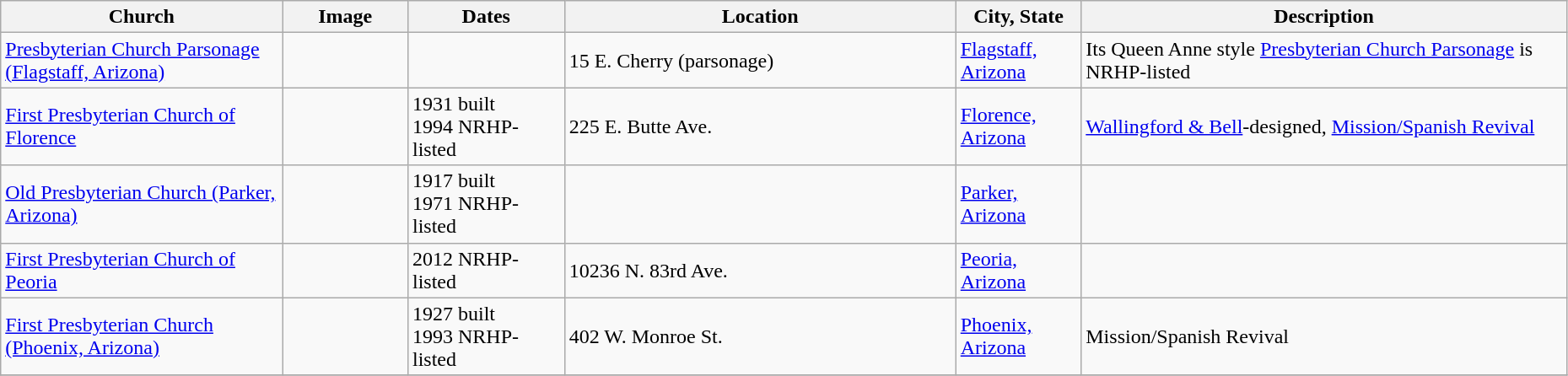<table class="wikitable sortable" style="width:98%">
<tr>
<th width = 18%><strong>Church</strong></th>
<th width = 8% class="unsortable"><strong>Image</strong></th>
<th width = 10%><strong>Dates</strong></th>
<th width = 25%><strong>Location</strong></th>
<th width = 8%><strong>City, State</strong></th>
<th class="unsortable"><strong>Description</strong></th>
</tr>
<tr>
<td><a href='#'>Presbyterian Church Parsonage (Flagstaff, Arizona)</a></td>
<td></td>
<td></td>
<td>15 E. Cherry (parsonage)<br><small></small></td>
<td><a href='#'>Flagstaff, Arizona</a></td>
<td>Its Queen Anne style <a href='#'>Presbyterian Church Parsonage</a> is NRHP-listed</td>
</tr>
<tr>
<td><a href='#'>First Presbyterian Church of Florence</a></td>
<td></td>
<td>1931 built<br>1994 NRHP-listed</td>
<td>225 E. Butte Ave.<br><small></small></td>
<td><a href='#'>Florence, Arizona</a></td>
<td><a href='#'>Wallingford & Bell</a>-designed, <a href='#'>Mission/Spanish Revival</a></td>
</tr>
<tr>
<td><a href='#'>Old Presbyterian Church (Parker, Arizona)</a></td>
<td></td>
<td>1917 built<br>1971 NRHP-listed</td>
<td><small></small></td>
<td><a href='#'>Parker, Arizona</a></td>
<td></td>
</tr>
<tr>
<td><a href='#'>First Presbyterian Church of Peoria</a></td>
<td></td>
<td>2012 NRHP-listed</td>
<td>10236 N. 83rd Ave.<br><small></small></td>
<td><a href='#'>Peoria, Arizona</a></td>
<td></td>
</tr>
<tr>
<td><a href='#'>First Presbyterian Church (Phoenix, Arizona)</a></td>
<td></td>
<td>1927 built<br>1993 NRHP-listed</td>
<td>402 W. Monroe St.<br><small></small></td>
<td><a href='#'>Phoenix, Arizona</a></td>
<td>Mission/Spanish Revival</td>
</tr>
<tr>
</tr>
</table>
